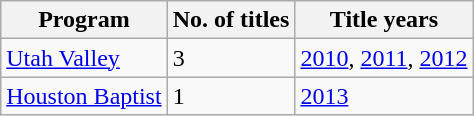<table class="wikitable sortable">
<tr>
<th>Program</th>
<th>No. of titles</th>
<th>Title years</th>
</tr>
<tr>
<td><a href='#'>Utah Valley</a></td>
<td>3</td>
<td><a href='#'>2010</a>, <a href='#'>2011</a>, <a href='#'>2012</a></td>
</tr>
<tr>
<td><a href='#'>Houston Baptist</a></td>
<td>1</td>
<td><a href='#'>2013</a></td>
</tr>
</table>
